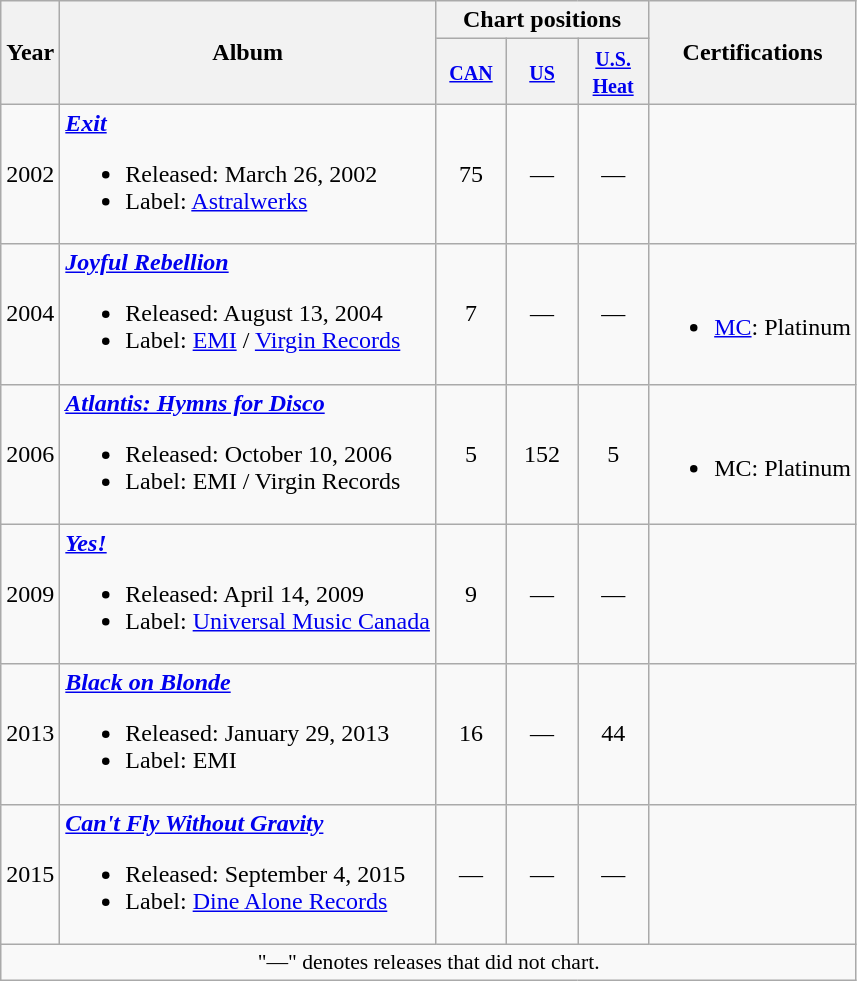<table class="wikitable">
<tr>
<th rowspan="2">Year</th>
<th rowspan="2">Album</th>
<th colspan="3">Chart positions</th>
<th rowspan="2">Certifications</th>
</tr>
<tr>
<th align="center" width="40"><small><a href='#'>CAN</a></small></th>
<th align="center" width="40"><small><a href='#'>US</a></small></th>
<th align="center" width="40"><small><a href='#'>U.S. Heat</a></small></th>
</tr>
<tr>
<td>2002</td>
<td><strong><em><a href='#'>Exit</a></em></strong><br><ul><li>Released: March 26, 2002</li><li>Label: <a href='#'>Astralwerks</a></li></ul></td>
<td align="center">75</td>
<td align="center">—</td>
<td align="center">—</td>
<td></td>
</tr>
<tr>
<td>2004</td>
<td><strong><em><a href='#'>Joyful Rebellion</a></em></strong><br><ul><li>Released: August 13, 2004</li><li>Label: <a href='#'>EMI</a> / <a href='#'>Virgin Records</a></li></ul></td>
<td align="center">7</td>
<td align="center">—</td>
<td align="center">—</td>
<td><br><ul><li><a href='#'>MC</a>: Platinum</li></ul></td>
</tr>
<tr>
<td>2006</td>
<td><strong><em><a href='#'>Atlantis: Hymns for Disco</a></em></strong><br><ul><li>Released: October 10, 2006</li><li>Label: EMI / Virgin Records</li></ul></td>
<td align="center">5</td>
<td align="center">152</td>
<td align="center">5</td>
<td><br><ul><li>MC: Platinum</li></ul></td>
</tr>
<tr>
<td>2009</td>
<td><strong><em><a href='#'>Yes!</a></em></strong><br><ul><li>Released: April 14, 2009</li><li>Label: <a href='#'>Universal Music Canada</a></li></ul></td>
<td align="center">9</td>
<td align="center">—</td>
<td align="center">—</td>
<td></td>
</tr>
<tr>
<td>2013</td>
<td><strong><em><a href='#'>Black on Blonde</a></em></strong><br><ul><li>Released: January 29, 2013</li><li>Label: EMI</li></ul></td>
<td align="center">16</td>
<td align="center">—</td>
<td align="center">44</td>
<td></td>
</tr>
<tr>
<td>2015</td>
<td><strong><em><a href='#'>Can't Fly Without Gravity</a></em></strong><br><ul><li>Released: September 4, 2015</li><li>Label: <a href='#'>Dine Alone Records</a></li></ul></td>
<td align="center">—</td>
<td align="center">—</td>
<td align="center">—</td>
<td></td>
</tr>
<tr>
<td colspan="9" style="font-size:90%" align="center">"—" denotes releases that did not chart.</td>
</tr>
</table>
